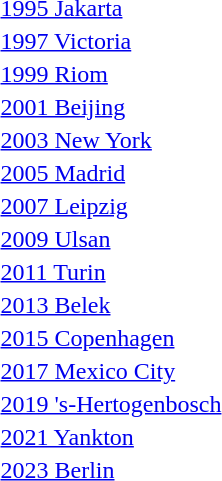<table>
<tr>
<td> <a href='#'>1995 Jakarta</a></td>
<td></td>
<td></td>
<td></td>
</tr>
<tr>
<td> <a href='#'>1997 Victoria</a></td>
<td></td>
<td></td>
<td></td>
</tr>
<tr>
<td> <a href='#'>1999 Riom</a></td>
<td></td>
<td></td>
<td></td>
</tr>
<tr>
<td> <a href='#'>2001 Beijing</a></td>
<td></td>
<td></td>
<td></td>
</tr>
<tr>
<td> <a href='#'>2003 New York</a></td>
<td></td>
<td></td>
<td></td>
</tr>
<tr>
<td> <a href='#'>2005 Madrid</a></td>
<td></td>
<td></td>
<td></td>
</tr>
<tr>
<td> <a href='#'>2007 Leipzig</a></td>
<td></td>
<td></td>
<td></td>
</tr>
<tr>
<td> <a href='#'>2009 Ulsan</a></td>
<td></td>
<td></td>
<td></td>
</tr>
<tr>
<td> <a href='#'>2011 Turin</a></td>
<td></td>
<td></td>
<td></td>
</tr>
<tr>
<td> <a href='#'>2013 Belek</a></td>
<td></td>
<td></td>
<td></td>
</tr>
<tr>
<td> <a href='#'>2015 Copenhagen</a></td>
<td></td>
<td></td>
<td></td>
</tr>
<tr>
<td> <a href='#'>2017 Mexico City</a></td>
<td></td>
<td></td>
<td></td>
</tr>
<tr>
<td> <a href='#'>2019 's-Hertogenbosch</a></td>
<td></td>
<td></td>
<td></td>
</tr>
<tr>
<td> <a href='#'>2021 Yankton</a></td>
<td></td>
<td></td>
<td></td>
</tr>
<tr>
<td> <a href='#'>2023 Berlin</a></td>
<td></td>
<td></td>
<td></td>
</tr>
</table>
